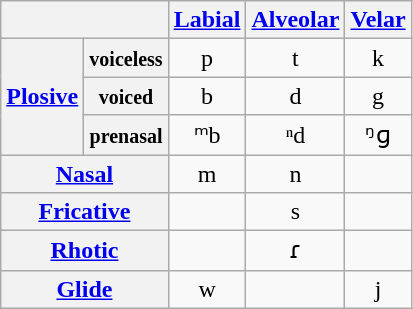<table class="wikitable" style="text-align:center">
<tr>
<th colspan="2"></th>
<th><a href='#'>Labial</a></th>
<th><a href='#'>Alveolar</a></th>
<th><a href='#'>Velar</a></th>
</tr>
<tr>
<th rowspan="3"><a href='#'>Plosive</a></th>
<th><small>voiceless</small></th>
<td>p</td>
<td>t</td>
<td>k</td>
</tr>
<tr>
<th><small>voiced</small></th>
<td>b</td>
<td>d</td>
<td>g</td>
</tr>
<tr>
<th><small>prenasal</small></th>
<td>ᵐb</td>
<td>ⁿd</td>
<td>ᵑɡ</td>
</tr>
<tr>
<th colspan="2"><a href='#'>Nasal</a></th>
<td>m</td>
<td>n</td>
<td></td>
</tr>
<tr>
<th colspan="2"><a href='#'>Fricative</a></th>
<td></td>
<td>s</td>
<td></td>
</tr>
<tr>
<th colspan="2"><a href='#'>Rhotic</a></th>
<td></td>
<td>ɾ</td>
<td></td>
</tr>
<tr>
<th colspan="2"><a href='#'>Glide</a></th>
<td>w</td>
<td></td>
<td>j</td>
</tr>
</table>
